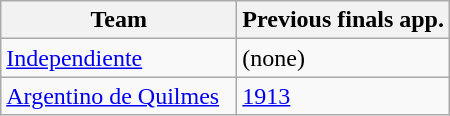<table class="wikitable">
<tr>
<th width=150px>Team</th>
<th>Previous finals app.</th>
</tr>
<tr>
<td><a href='#'>Independiente</a></td>
<td>(none)</td>
</tr>
<tr>
<td><a href='#'>Argentino de Quilmes</a></td>
<td><a href='#'>1913</a></td>
</tr>
</table>
